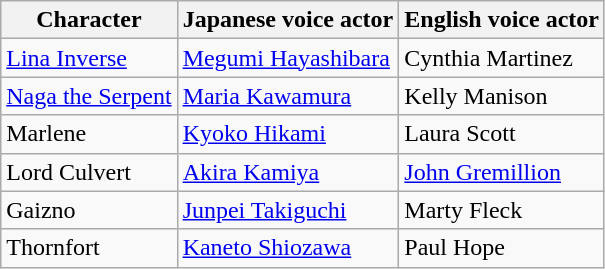<table class="wikitable">
<tr>
<th>Character</th>
<th>Japanese voice actor</th>
<th>English voice actor</th>
</tr>
<tr>
<td><a href='#'>Lina Inverse</a></td>
<td><a href='#'>Megumi Hayashibara</a></td>
<td>Cynthia Martinez</td>
</tr>
<tr>
<td><a href='#'>Naga the Serpent</a></td>
<td><a href='#'>Maria Kawamura</a></td>
<td>Kelly Manison</td>
</tr>
<tr>
<td>Marlene</td>
<td><a href='#'>Kyoko Hikami</a></td>
<td>Laura Scott</td>
</tr>
<tr>
<td>Lord Culvert</td>
<td><a href='#'>Akira Kamiya</a></td>
<td><a href='#'>John Gremillion</a></td>
</tr>
<tr>
<td>Gaizno</td>
<td><a href='#'>Junpei Takiguchi</a></td>
<td>Marty Fleck</td>
</tr>
<tr>
<td>Thornfort</td>
<td><a href='#'>Kaneto Shiozawa</a></td>
<td>Paul Hope</td>
</tr>
</table>
